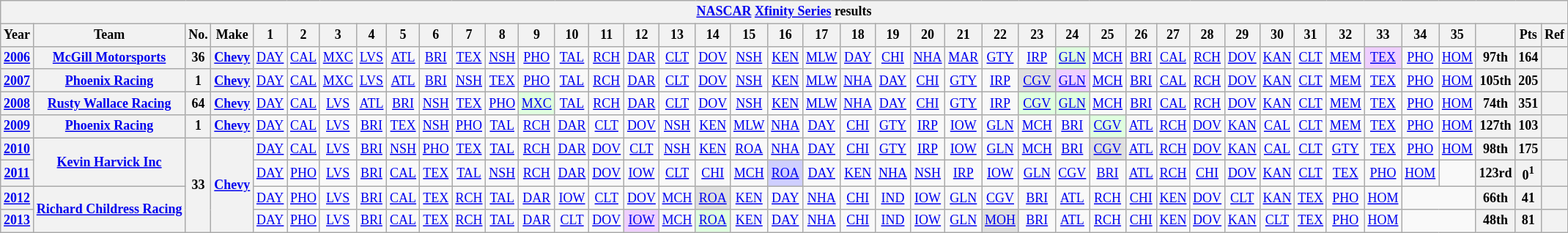<table class="wikitable" style="text-align:center; font-size:75%">
<tr>
<th colspan=45><a href='#'>NASCAR</a> <a href='#'>Xfinity Series</a> results</th>
</tr>
<tr>
<th>Year</th>
<th>Team</th>
<th>No.</th>
<th>Make</th>
<th>1</th>
<th>2</th>
<th>3</th>
<th>4</th>
<th>5</th>
<th>6</th>
<th>7</th>
<th>8</th>
<th>9</th>
<th>10</th>
<th>11</th>
<th>12</th>
<th>13</th>
<th>14</th>
<th>15</th>
<th>16</th>
<th>17</th>
<th>18</th>
<th>19</th>
<th>20</th>
<th>21</th>
<th>22</th>
<th>23</th>
<th>24</th>
<th>25</th>
<th>26</th>
<th>27</th>
<th>28</th>
<th>29</th>
<th>30</th>
<th>31</th>
<th>32</th>
<th>33</th>
<th>34</th>
<th>35</th>
<th></th>
<th>Pts</th>
<th>Ref</th>
</tr>
<tr>
<th><a href='#'>2006</a></th>
<th><a href='#'>McGill Motorsports</a></th>
<th>36</th>
<th><a href='#'>Chevy</a></th>
<td><a href='#'>DAY</a></td>
<td><a href='#'>CAL</a></td>
<td><a href='#'>MXC</a></td>
<td><a href='#'>LVS</a></td>
<td><a href='#'>ATL</a></td>
<td><a href='#'>BRI</a></td>
<td><a href='#'>TEX</a></td>
<td><a href='#'>NSH</a></td>
<td><a href='#'>PHO</a></td>
<td><a href='#'>TAL</a></td>
<td><a href='#'>RCH</a></td>
<td><a href='#'>DAR</a></td>
<td><a href='#'>CLT</a></td>
<td><a href='#'>DOV</a></td>
<td><a href='#'>NSH</a></td>
<td><a href='#'>KEN</a></td>
<td><a href='#'>MLW</a></td>
<td><a href='#'>DAY</a></td>
<td><a href='#'>CHI</a></td>
<td><a href='#'>NHA</a></td>
<td><a href='#'>MAR</a></td>
<td><a href='#'>GTY</a></td>
<td><a href='#'>IRP</a></td>
<td style="background:#DFFFDF;"><a href='#'>GLN</a><br></td>
<td><a href='#'>MCH</a></td>
<td><a href='#'>BRI</a></td>
<td><a href='#'>CAL</a></td>
<td><a href='#'>RCH</a></td>
<td><a href='#'>DOV</a></td>
<td><a href='#'>KAN</a></td>
<td><a href='#'>CLT</a></td>
<td><a href='#'>MEM</a></td>
<td style="background:#EFCFFF;"><a href='#'>TEX</a><br></td>
<td><a href='#'>PHO</a></td>
<td><a href='#'>HOM</a></td>
<th>97th</th>
<th>164</th>
<th></th>
</tr>
<tr>
<th><a href='#'>2007</a></th>
<th><a href='#'>Phoenix Racing</a></th>
<th>1</th>
<th><a href='#'>Chevy</a></th>
<td><a href='#'>DAY</a></td>
<td><a href='#'>CAL</a></td>
<td><a href='#'>MXC</a></td>
<td><a href='#'>LVS</a></td>
<td><a href='#'>ATL</a></td>
<td><a href='#'>BRI</a></td>
<td><a href='#'>NSH</a></td>
<td><a href='#'>TEX</a></td>
<td><a href='#'>PHO</a></td>
<td><a href='#'>TAL</a></td>
<td><a href='#'>RCH</a></td>
<td><a href='#'>DAR</a></td>
<td><a href='#'>CLT</a></td>
<td><a href='#'>DOV</a></td>
<td><a href='#'>NSH</a></td>
<td><a href='#'>KEN</a></td>
<td><a href='#'>MLW</a></td>
<td><a href='#'>NHA</a></td>
<td><a href='#'>DAY</a></td>
<td><a href='#'>CHI</a></td>
<td><a href='#'>GTY</a></td>
<td><a href='#'>IRP</a></td>
<td style="background:#DFDFDF;"><a href='#'>CGV</a><br></td>
<td style="background:#EFCFFF;"><a href='#'>GLN</a><br></td>
<td><a href='#'>MCH</a></td>
<td><a href='#'>BRI</a></td>
<td><a href='#'>CAL</a></td>
<td><a href='#'>RCH</a></td>
<td><a href='#'>DOV</a></td>
<td><a href='#'>KAN</a></td>
<td><a href='#'>CLT</a></td>
<td><a href='#'>MEM</a></td>
<td><a href='#'>TEX</a></td>
<td><a href='#'>PHO</a></td>
<td><a href='#'>HOM</a></td>
<th>105th</th>
<th>205</th>
<th></th>
</tr>
<tr>
<th><a href='#'>2008</a></th>
<th><a href='#'>Rusty Wallace Racing</a></th>
<th>64</th>
<th><a href='#'>Chevy</a></th>
<td><a href='#'>DAY</a></td>
<td><a href='#'>CAL</a></td>
<td><a href='#'>LVS</a></td>
<td><a href='#'>ATL</a></td>
<td><a href='#'>BRI</a></td>
<td><a href='#'>NSH</a></td>
<td><a href='#'>TEX</a></td>
<td><a href='#'>PHO</a></td>
<td style="background:#DFFFDF;"><a href='#'>MXC</a><br></td>
<td><a href='#'>TAL</a></td>
<td><a href='#'>RCH</a></td>
<td><a href='#'>DAR</a></td>
<td><a href='#'>CLT</a></td>
<td><a href='#'>DOV</a></td>
<td><a href='#'>NSH</a></td>
<td><a href='#'>KEN</a></td>
<td><a href='#'>MLW</a></td>
<td><a href='#'>NHA</a></td>
<td><a href='#'>DAY</a></td>
<td><a href='#'>CHI</a></td>
<td><a href='#'>GTY</a></td>
<td><a href='#'>IRP</a></td>
<td style="background:#DFFFDF;"><a href='#'>CGV</a><br></td>
<td style="background:#DFFFDF;"><a href='#'>GLN</a><br></td>
<td><a href='#'>MCH</a></td>
<td><a href='#'>BRI</a></td>
<td><a href='#'>CAL</a></td>
<td><a href='#'>RCH</a></td>
<td><a href='#'>DOV</a></td>
<td><a href='#'>KAN</a></td>
<td><a href='#'>CLT</a></td>
<td><a href='#'>MEM</a></td>
<td><a href='#'>TEX</a></td>
<td><a href='#'>PHO</a></td>
<td><a href='#'>HOM</a></td>
<th>74th</th>
<th>351</th>
<th></th>
</tr>
<tr>
<th><a href='#'>2009</a></th>
<th><a href='#'>Phoenix Racing</a></th>
<th>1</th>
<th><a href='#'>Chevy</a></th>
<td><a href='#'>DAY</a></td>
<td><a href='#'>CAL</a></td>
<td><a href='#'>LVS</a></td>
<td><a href='#'>BRI</a></td>
<td><a href='#'>TEX</a></td>
<td><a href='#'>NSH</a></td>
<td><a href='#'>PHO</a></td>
<td><a href='#'>TAL</a></td>
<td><a href='#'>RCH</a></td>
<td><a href='#'>DAR</a></td>
<td><a href='#'>CLT</a></td>
<td><a href='#'>DOV</a></td>
<td><a href='#'>NSH</a></td>
<td><a href='#'>KEN</a></td>
<td><a href='#'>MLW</a></td>
<td><a href='#'>NHA</a></td>
<td><a href='#'>DAY</a></td>
<td><a href='#'>CHI</a></td>
<td><a href='#'>GTY</a></td>
<td><a href='#'>IRP</a></td>
<td><a href='#'>IOW</a></td>
<td><a href='#'>GLN</a></td>
<td><a href='#'>MCH</a></td>
<td><a href='#'>BRI</a></td>
<td style="background:#DFFFDF;"><a href='#'>CGV</a><br></td>
<td><a href='#'>ATL</a></td>
<td><a href='#'>RCH</a></td>
<td><a href='#'>DOV</a></td>
<td><a href='#'>KAN</a></td>
<td><a href='#'>CAL</a></td>
<td><a href='#'>CLT</a></td>
<td><a href='#'>MEM</a></td>
<td><a href='#'>TEX</a></td>
<td><a href='#'>PHO</a></td>
<td><a href='#'>HOM</a></td>
<th>127th</th>
<th>103</th>
<th></th>
</tr>
<tr>
<th><a href='#'>2010</a></th>
<th rowspan=2><a href='#'>Kevin Harvick Inc</a></th>
<th rowspan=4>33</th>
<th rowspan=4><a href='#'>Chevy</a></th>
<td><a href='#'>DAY</a></td>
<td><a href='#'>CAL</a></td>
<td><a href='#'>LVS</a></td>
<td><a href='#'>BRI</a></td>
<td><a href='#'>NSH</a></td>
<td><a href='#'>PHO</a></td>
<td><a href='#'>TEX</a></td>
<td><a href='#'>TAL</a></td>
<td><a href='#'>RCH</a></td>
<td><a href='#'>DAR</a></td>
<td><a href='#'>DOV</a></td>
<td><a href='#'>CLT</a></td>
<td><a href='#'>NSH</a></td>
<td><a href='#'>KEN</a></td>
<td><a href='#'>ROA</a></td>
<td><a href='#'>NHA</a></td>
<td><a href='#'>DAY</a></td>
<td><a href='#'>CHI</a></td>
<td><a href='#'>GTY</a></td>
<td><a href='#'>IRP</a></td>
<td><a href='#'>IOW</a></td>
<td><a href='#'>GLN</a></td>
<td><a href='#'>MCH</a></td>
<td><a href='#'>BRI</a></td>
<td style="background:#DFDFDF;"><a href='#'>CGV</a><br></td>
<td><a href='#'>ATL</a></td>
<td><a href='#'>RCH</a></td>
<td><a href='#'>DOV</a></td>
<td><a href='#'>KAN</a></td>
<td><a href='#'>CAL</a></td>
<td><a href='#'>CLT</a></td>
<td><a href='#'>GTY</a></td>
<td><a href='#'>TEX</a></td>
<td><a href='#'>PHO</a></td>
<td><a href='#'>HOM</a></td>
<th>98th</th>
<th>175</th>
<th></th>
</tr>
<tr>
<th><a href='#'>2011</a></th>
<td><a href='#'>DAY</a></td>
<td><a href='#'>PHO</a></td>
<td><a href='#'>LVS</a></td>
<td><a href='#'>BRI</a></td>
<td><a href='#'>CAL</a></td>
<td><a href='#'>TEX</a></td>
<td><a href='#'>TAL</a></td>
<td><a href='#'>NSH</a></td>
<td><a href='#'>RCH</a></td>
<td><a href='#'>DAR</a></td>
<td><a href='#'>DOV</a></td>
<td><a href='#'>IOW</a></td>
<td><a href='#'>CLT</a></td>
<td><a href='#'>CHI</a></td>
<td><a href='#'>MCH</a></td>
<td style="background:#CFCFFF;"><a href='#'>ROA</a><br></td>
<td><a href='#'>DAY</a></td>
<td><a href='#'>KEN</a></td>
<td><a href='#'>NHA</a></td>
<td><a href='#'>NSH</a></td>
<td><a href='#'>IRP</a></td>
<td><a href='#'>IOW</a></td>
<td><a href='#'>GLN</a></td>
<td><a href='#'>CGV</a></td>
<td><a href='#'>BRI</a></td>
<td><a href='#'>ATL</a></td>
<td><a href='#'>RCH</a></td>
<td><a href='#'>CHI</a></td>
<td><a href='#'>DOV</a></td>
<td><a href='#'>KAN</a></td>
<td><a href='#'>CLT</a></td>
<td><a href='#'>TEX</a></td>
<td><a href='#'>PHO</a></td>
<td><a href='#'>HOM</a></td>
<td></td>
<th>123rd</th>
<th>0<sup>1</sup></th>
<th></th>
</tr>
<tr>
<th><a href='#'>2012</a></th>
<th rowspan=2 nowrap><a href='#'>Richard Childress Racing</a></th>
<td><a href='#'>DAY</a></td>
<td><a href='#'>PHO</a></td>
<td><a href='#'>LVS</a></td>
<td><a href='#'>BRI</a></td>
<td><a href='#'>CAL</a></td>
<td><a href='#'>TEX</a></td>
<td><a href='#'>RCH</a></td>
<td><a href='#'>TAL</a></td>
<td><a href='#'>DAR</a></td>
<td><a href='#'>IOW</a></td>
<td><a href='#'>CLT</a></td>
<td><a href='#'>DOV</a></td>
<td><a href='#'>MCH</a></td>
<td style="background:#DFDFDF;"><a href='#'>ROA</a><br></td>
<td><a href='#'>KEN</a></td>
<td><a href='#'>DAY</a></td>
<td><a href='#'>NHA</a></td>
<td><a href='#'>CHI</a></td>
<td><a href='#'>IND</a></td>
<td><a href='#'>IOW</a></td>
<td><a href='#'>GLN</a></td>
<td><a href='#'>CGV</a></td>
<td><a href='#'>BRI</a></td>
<td><a href='#'>ATL</a></td>
<td><a href='#'>RCH</a></td>
<td><a href='#'>CHI</a></td>
<td><a href='#'>KEN</a></td>
<td><a href='#'>DOV</a></td>
<td><a href='#'>CLT</a></td>
<td><a href='#'>KAN</a></td>
<td><a href='#'>TEX</a></td>
<td><a href='#'>PHO</a></td>
<td><a href='#'>HOM</a></td>
<td colspan=2></td>
<th>66th</th>
<th>41</th>
<th></th>
</tr>
<tr>
<th><a href='#'>2013</a></th>
<td><a href='#'>DAY</a></td>
<td><a href='#'>PHO</a></td>
<td><a href='#'>LVS</a></td>
<td><a href='#'>BRI</a></td>
<td><a href='#'>CAL</a></td>
<td><a href='#'>TEX</a></td>
<td><a href='#'>RCH</a></td>
<td><a href='#'>TAL</a></td>
<td><a href='#'>DAR</a></td>
<td><a href='#'>CLT</a></td>
<td><a href='#'>DOV</a></td>
<td style="background:#EFCFFF;"><a href='#'>IOW</a><br></td>
<td><a href='#'>MCH</a></td>
<td style="background:#DFFFDF;"><a href='#'>ROA</a><br></td>
<td><a href='#'>KEN</a></td>
<td><a href='#'>DAY</a></td>
<td><a href='#'>NHA</a></td>
<td><a href='#'>CHI</a></td>
<td><a href='#'>IND</a></td>
<td><a href='#'>IOW</a></td>
<td><a href='#'>GLN</a></td>
<td style="background:#DFDFDF;"><a href='#'>MOH</a><br></td>
<td><a href='#'>BRI</a></td>
<td><a href='#'>ATL</a></td>
<td><a href='#'>RCH</a></td>
<td><a href='#'>CHI</a></td>
<td><a href='#'>KEN</a></td>
<td><a href='#'>DOV</a></td>
<td><a href='#'>KAN</a></td>
<td><a href='#'>CLT</a></td>
<td><a href='#'>TEX</a></td>
<td><a href='#'>PHO</a></td>
<td><a href='#'>HOM</a></td>
<td colspan=2></td>
<th>48th</th>
<th>81</th>
<th></th>
</tr>
</table>
